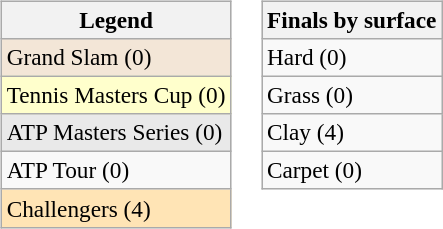<table>
<tr valign=top>
<td><br><table class=wikitable style=font-size:97%>
<tr>
<th>Legend</th>
</tr>
<tr bgcolor=f3e6d7>
<td>Grand Slam (0)</td>
</tr>
<tr bgcolor=ffffcc>
<td>Tennis Masters Cup (0)</td>
</tr>
<tr bgcolor=e9e9e9>
<td>ATP Masters Series (0)</td>
</tr>
<tr bgcolor=>
<td>ATP Tour (0)</td>
</tr>
<tr bgcolor=moccasin>
<td>Challengers (4)</td>
</tr>
</table>
</td>
<td><br><table class=wikitable style=font-size:97%>
<tr>
<th>Finals by surface</th>
</tr>
<tr>
<td>Hard (0)</td>
</tr>
<tr>
<td>Grass (0)</td>
</tr>
<tr>
<td>Clay (4)</td>
</tr>
<tr>
<td>Carpet (0)</td>
</tr>
</table>
</td>
</tr>
</table>
